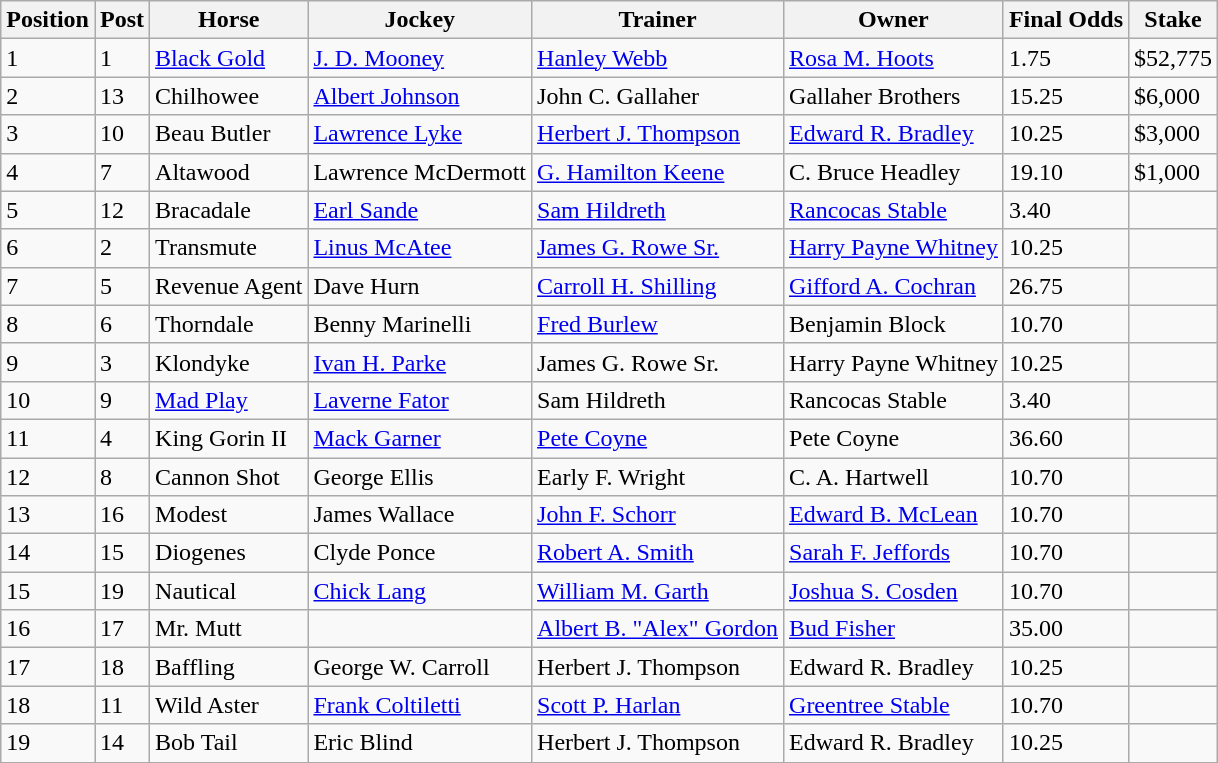<table class="sortable wikitable">
<tr>
<th scope="col">Position</th>
<th scope="col">Post</th>
<th scope="col">Horse</th>
<th scope="col">Jockey</th>
<th scope="col">Trainer</th>
<th scope="col">Owner</th>
<th scope="col">Final Odds</th>
<th scope="col">Stake</th>
</tr>
<tr>
<td>1</td>
<td>1</td>
<td><a href='#'>Black Gold</a></td>
<td><a href='#'>J. D. Mooney</a></td>
<td><a href='#'>Hanley Webb</a></td>
<td><a href='#'>Rosa M. Hoots</a></td>
<td>1.75</td>
<td>$52,775</td>
</tr>
<tr>
<td>2</td>
<td>13</td>
<td>Chilhowee</td>
<td><a href='#'>Albert Johnson</a></td>
<td>John C. Gallaher</td>
<td>Gallaher Brothers</td>
<td>15.25</td>
<td>$6,000</td>
</tr>
<tr>
<td>3</td>
<td>10</td>
<td>Beau Butler</td>
<td><a href='#'>Lawrence Lyke</a></td>
<td><a href='#'>Herbert J. Thompson</a></td>
<td><a href='#'>Edward R. Bradley</a></td>
<td>10.25</td>
<td>$3,000</td>
</tr>
<tr>
<td>4</td>
<td>7</td>
<td>Altawood</td>
<td>Lawrence McDermott</td>
<td><a href='#'>G. Hamilton Keene</a></td>
<td>C. Bruce Headley</td>
<td>19.10</td>
<td>$1,000</td>
</tr>
<tr>
<td>5</td>
<td>12</td>
<td>Bracadale</td>
<td><a href='#'>Earl Sande</a></td>
<td><a href='#'>Sam Hildreth</a></td>
<td><a href='#'>Rancocas Stable</a></td>
<td>3.40</td>
<td></td>
</tr>
<tr>
<td>6</td>
<td>2</td>
<td>Transmute</td>
<td><a href='#'>Linus McAtee</a></td>
<td><a href='#'>James G. Rowe Sr.</a></td>
<td><a href='#'>Harry Payne Whitney</a></td>
<td>10.25</td>
<td></td>
</tr>
<tr>
<td>7</td>
<td>5</td>
<td>Revenue Agent</td>
<td>Dave Hurn</td>
<td><a href='#'>Carroll H. Shilling</a></td>
<td><a href='#'>Gifford A. Cochran</a></td>
<td>26.75</td>
<td></td>
</tr>
<tr>
<td>8</td>
<td>6</td>
<td>Thorndale</td>
<td>Benny Marinelli</td>
<td><a href='#'>Fred Burlew</a></td>
<td>Benjamin Block</td>
<td>10.70</td>
<td></td>
</tr>
<tr>
<td>9</td>
<td>3</td>
<td>Klondyke</td>
<td><a href='#'>Ivan H. Parke</a></td>
<td>James G. Rowe Sr.</td>
<td>Harry Payne Whitney</td>
<td>10.25</td>
</tr>
<tr>
<td>10</td>
<td>9</td>
<td><a href='#'>Mad Play</a></td>
<td><a href='#'>Laverne Fator</a></td>
<td>Sam Hildreth</td>
<td>Rancocas Stable</td>
<td>3.40</td>
<td></td>
</tr>
<tr>
<td>11</td>
<td>4</td>
<td>King Gorin II</td>
<td><a href='#'>Mack Garner</a></td>
<td><a href='#'>Pete Coyne</a></td>
<td>Pete Coyne</td>
<td>36.60</td>
<td></td>
</tr>
<tr>
<td>12</td>
<td>8</td>
<td>Cannon Shot</td>
<td>George Ellis</td>
<td>Early F. Wright</td>
<td>C. A. Hartwell</td>
<td>10.70</td>
</tr>
<tr>
<td>13</td>
<td>16</td>
<td>Modest</td>
<td>James Wallace</td>
<td><a href='#'>John F. Schorr</a></td>
<td><a href='#'>Edward B. McLean</a></td>
<td>10.70</td>
<td></td>
</tr>
<tr>
<td>14</td>
<td>15</td>
<td>Diogenes</td>
<td>Clyde Ponce</td>
<td><a href='#'>Robert A. Smith</a></td>
<td><a href='#'>Sarah F. Jeffords</a></td>
<td>10.70</td>
<td></td>
</tr>
<tr>
<td>15</td>
<td>19</td>
<td>Nautical</td>
<td><a href='#'>Chick Lang</a></td>
<td><a href='#'>William M. Garth</a></td>
<td><a href='#'>Joshua S. Cosden</a></td>
<td>10.70</td>
<td></td>
</tr>
<tr>
<td>16</td>
<td>17</td>
<td>Mr. Mutt</td>
<td></td>
<td><a href='#'>Albert B. "Alex" Gordon</a></td>
<td><a href='#'>Bud Fisher</a></td>
<td>35.00</td>
<td></td>
</tr>
<tr>
<td>17</td>
<td>18</td>
<td>Baffling</td>
<td>George W. Carroll</td>
<td>Herbert J. Thompson</td>
<td>Edward R. Bradley</td>
<td>10.25</td>
<td></td>
</tr>
<tr>
<td>18</td>
<td>11</td>
<td>Wild Aster</td>
<td><a href='#'>Frank Coltiletti</a></td>
<td><a href='#'>Scott P. Harlan</a></td>
<td><a href='#'>Greentree Stable</a></td>
<td>10.70</td>
<td></td>
</tr>
<tr>
<td>19</td>
<td>14</td>
<td>Bob Tail</td>
<td>Eric Blind</td>
<td>Herbert J. Thompson</td>
<td>Edward R. Bradley</td>
<td>10.25</td>
<td></td>
</tr>
<tr>
</tr>
</table>
